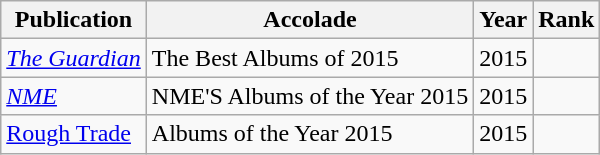<table class="sortable wikitable">
<tr>
<th>Publication</th>
<th>Accolade</th>
<th>Year</th>
<th>Rank</th>
</tr>
<tr>
<td><em><a href='#'>The Guardian</a></em></td>
<td>The Best Albums of 2015</td>
<td>2015</td>
<td></td>
</tr>
<tr>
<td><em><a href='#'>NME</a></em></td>
<td>NME'S Albums of the Year 2015</td>
<td>2015</td>
<td></td>
</tr>
<tr>
<td><a href='#'>Rough Trade</a></td>
<td>Albums of the Year 2015</td>
<td>2015</td>
<td></td>
</tr>
</table>
